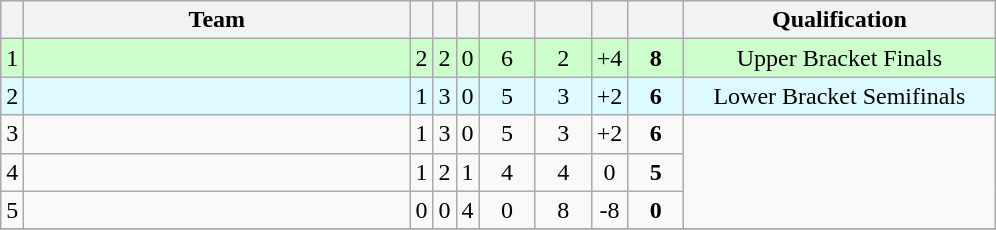<table class="wikitable" style="text-align: center;">
<tr>
<th></th>
<th width=250>Team</th>
<th></th>
<th></th>
<th></th>
<th width="30"></th>
<th width="30"></th>
<th></th>
<th width=30></th>
<th width=200>Qualification</th>
</tr>
<tr style="background-color:#cfc">
<td>1</td>
<td align=left></td>
<td>2</td>
<td>2</td>
<td>0</td>
<td>6</td>
<td>2</td>
<td>+4</td>
<td><strong>8</strong></td>
<td>Upper Bracket Finals</td>
</tr>
<tr style="background-color:#DDFBFF">
<td>2</td>
<td align=left></td>
<td>1</td>
<td>3</td>
<td>0</td>
<td>5</td>
<td>3</td>
<td>+2</td>
<td><strong>6</strong></td>
<td>Lower Bracket Semifinals</td>
</tr>
<tr>
<td>3</td>
<td align=left></td>
<td>1</td>
<td>3</td>
<td>0</td>
<td>5</td>
<td>3</td>
<td>+2</td>
<td><strong>6</strong></td>
<td rowspan=3></td>
</tr>
<tr>
<td>4</td>
<td align=left></td>
<td>1</td>
<td>2</td>
<td>1</td>
<td>4</td>
<td>4</td>
<td>0</td>
<td><strong>5</strong></td>
</tr>
<tr>
<td>5</td>
<td align=left></td>
<td>0</td>
<td>0</td>
<td>4</td>
<td>0</td>
<td>8</td>
<td>-8</td>
<td><strong>0</strong></td>
</tr>
<tr>
</tr>
</table>
